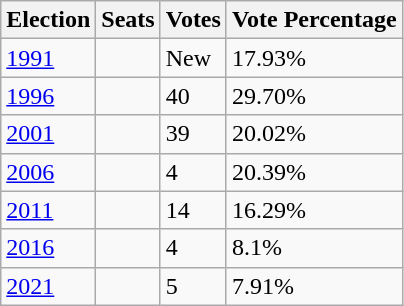<table class="wikitable sortable">
<tr>
<th>Election</th>
<th>Seats</th>
<th>Votes</th>
<th>Vote Percentage</th>
</tr>
<tr>
<td><a href='#'>1991</a></td>
<td></td>
<td>New</td>
<td>17.93%</td>
</tr>
<tr>
<td><a href='#'>1996</a></td>
<td></td>
<td> 40</td>
<td>29.70%</td>
</tr>
<tr>
<td><a href='#'>2001</a></td>
<td></td>
<td>39</td>
<td>20.02%</td>
</tr>
<tr>
<td><a href='#'>2006</a></td>
<td></td>
<td> 4</td>
<td>20.39%</td>
</tr>
<tr>
<td><a href='#'>2011</a></td>
<td></td>
<td>14</td>
<td>16.29%</td>
</tr>
<tr>
<td><a href='#'>2016</a></td>
<td></td>
<td>4</td>
<td>8.1%</td>
</tr>
<tr>
<td><a href='#'>2021</a></td>
<td></td>
<td>5</td>
<td>7.91%</td>
</tr>
</table>
